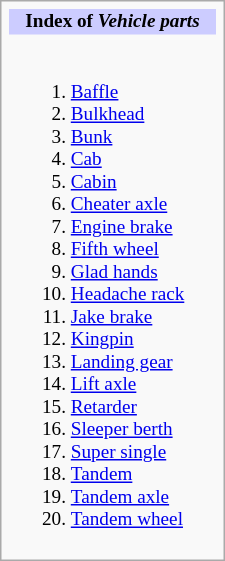<table class="infobox collapsible collapsed" style="width:150px;">
<tr>
<th style="background:#ccf;font-size:80%;">Index of <em>Vehicle parts</em></th>
</tr>
<tr>
<td style="font-size:80%;"><br><ol><li><a href='#'>Baffle</a></li><li><a href='#'>Bulkhead</a></li><li><a href='#'>Bunk</a></li><li><a href='#'>Cab</a></li><li><a href='#'>Cabin</a></li><li><a href='#'>Cheater axle</a></li><li><a href='#'>Engine brake</a></li><li><a href='#'>Fifth wheel</a></li><li><a href='#'>Glad hands</a></li><li><a href='#'>Headache rack</a></li><li><a href='#'>Jake brake</a></li><li><a href='#'>Kingpin</a></li><li><a href='#'>Landing gear</a></li><li><a href='#'>Lift axle</a></li><li><a href='#'>Retarder</a></li><li><a href='#'>Sleeper berth</a></li><li><a href='#'>Super single</a></li><li><a href='#'>Tandem</a></li><li><a href='#'>Tandem axle</a></li><li><a href='#'>Tandem wheel</a></li></ol></td>
</tr>
</table>
